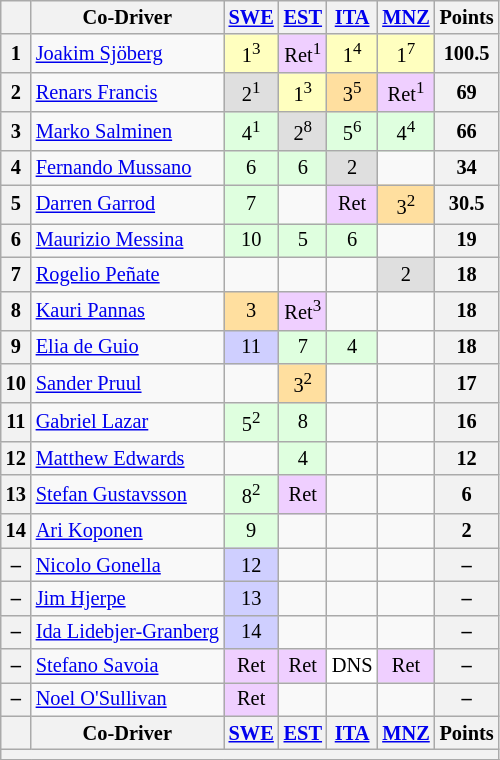<table class="wikitable" style="font-size: 85%; text-align: center">
<tr valign="top">
<th valign="middle"></th>
<th valign="middle">Co-Driver</th>
<th><a href='#'>SWE</a><br></th>
<th><a href='#'>EST</a><br></th>
<th><a href='#'>ITA</a><br></th>
<th><a href='#'>MNZ</a><br></th>
<th valign="middle">Points</th>
</tr>
<tr>
<th>1</th>
<td align="left"> <a href='#'>Joakim Sjöberg</a></td>
<td style="background:#ffffbf">1<sup>3</sup></td>
<td style="background:#efcfff">Ret<sup>1</sup></td>
<td style="background:#ffffbf">1<sup>4</sup></td>
<td style="background:#ffffbf">1<sup>7</sup></td>
<th>100.5</th>
</tr>
<tr>
<th>2</th>
<td align="left"> <a href='#'>Renars Francis</a></td>
<td style="background:#dfdfdf">2<sup>1</sup></td>
<td style="background:#ffffbf">1<sup>3</sup></td>
<td style="background:#ffdf9f">3<sup>5</sup></td>
<td style="background:#efcfff">Ret<sup>1</sup></td>
<th>69</th>
</tr>
<tr>
<th>3</th>
<td align="left"> <a href='#'>Marko Salminen</a></td>
<td style="background:#dfffdf">4<sup>1</sup></td>
<td style="background:#dfdfdf">2<sup>8</sup></td>
<td style="background:#dfffdf">5<sup>6</sup></td>
<td style="background:#dfffdf">4<sup>4</sup></td>
<th>66</th>
</tr>
<tr>
<th>4</th>
<td align="left"> <a href='#'>Fernando Mussano</a></td>
<td style="background:#dfffdf">6</td>
<td style="background:#dfffdf">6</td>
<td style="background:#dfdfdf">2</td>
<td></td>
<th>34</th>
</tr>
<tr>
<th>5</th>
<td align="left"> <a href='#'>Darren Garrod</a></td>
<td style="background:#dfffdf">7</td>
<td></td>
<td style="background:#efcfff">Ret</td>
<td style="background:#ffdf9f">3<sup>2</sup></td>
<th>30.5</th>
</tr>
<tr>
<th>6</th>
<td align="left"> <a href='#'>Maurizio Messina</a></td>
<td style="background:#dfffdf">10</td>
<td style="background:#dfffdf">5</td>
<td style="background:#dfffdf">6</td>
<td></td>
<th>19</th>
</tr>
<tr>
<th>7</th>
<td align="left"> <a href='#'>Rogelio Peñate</a></td>
<td></td>
<td></td>
<td></td>
<td style="background:#dfdfdf">2</td>
<th>18</th>
</tr>
<tr>
<th>8</th>
<td align="left"> <a href='#'>Kauri Pannas</a></td>
<td style="background:#ffdf9f">3</td>
<td style="background:#efcfff">Ret<sup>3</sup></td>
<td></td>
<td></td>
<th>18</th>
</tr>
<tr>
<th>9</th>
<td align="left"> <a href='#'>Elia de Guio</a></td>
<td style="background:#cfcfff">11</td>
<td style="background:#dfffdf">7</td>
<td style="background:#dfffdf">4</td>
<td></td>
<th>18</th>
</tr>
<tr>
<th>10</th>
<td align="left"> <a href='#'>Sander Pruul</a></td>
<td></td>
<td style="background:#ffdf9f">3<sup>2</sup></td>
<td></td>
<td></td>
<th>17</th>
</tr>
<tr>
<th>11</th>
<td align="left"> <a href='#'>Gabriel Lazar</a></td>
<td style="background:#dfffdf">5<sup>2</sup></td>
<td style="background:#dfffdf">8</td>
<td></td>
<td></td>
<th>16</th>
</tr>
<tr>
<th>12</th>
<td align="left"> <a href='#'>Matthew Edwards</a></td>
<td></td>
<td style="background:#dfffdf">4</td>
<td></td>
<td></td>
<th>12</th>
</tr>
<tr>
<th>13</th>
<td align="left"> <a href='#'>Stefan Gustavsson</a></td>
<td style="background:#dfffdf">8<sup>2</sup></td>
<td style="background:#efcfff">Ret</td>
<td></td>
<td></td>
<th>6</th>
</tr>
<tr>
<th>14</th>
<td align="left"> <a href='#'>Ari Koponen</a></td>
<td style="background:#dfffdf">9</td>
<td></td>
<td></td>
<td></td>
<th>2</th>
</tr>
<tr>
<th>–</th>
<td align="left"> <a href='#'>Nicolo Gonella</a></td>
<td style="background:#cfcfff">12</td>
<td></td>
<td></td>
<td></td>
<th>–</th>
</tr>
<tr>
<th>–</th>
<td align="left"> <a href='#'>Jim Hjerpe</a></td>
<td style="background:#cfcfff">13</td>
<td></td>
<td></td>
<td></td>
<th>–</th>
</tr>
<tr>
<th>–</th>
<td align="left" nowrap> <a href='#'>Ida Lidebjer-Granberg</a></td>
<td style="background:#cfcfff">14</td>
<td></td>
<td></td>
<td></td>
<th>–</th>
</tr>
<tr>
<th>–</th>
<td align="left"> <a href='#'>Stefano Savoia</a></td>
<td style="background:#efcfff">Ret</td>
<td style="background:#efcfff">Ret</td>
<td style="background:#ffffff">DNS</td>
<td style="background:#efcfff">Ret</td>
<th>–</th>
</tr>
<tr>
<th>–</th>
<td align="left"> <a href='#'>Noel O'Sullivan</a></td>
<td style="background:#efcfff">Ret</td>
<td></td>
<td></td>
<td></td>
<th>–</th>
</tr>
<tr>
<th valign="middle"></th>
<th valign="middle">Co-Driver</th>
<th><a href='#'>SWE</a><br></th>
<th><a href='#'>EST</a><br></th>
<th><a href='#'>ITA</a><br></th>
<th><a href='#'>MNZ</a><br></th>
<th valign="middle">Points</th>
</tr>
<tr>
<th colspan="9"></th>
</tr>
<tr>
</tr>
</table>
